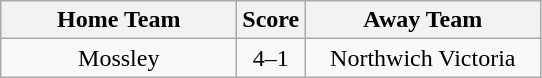<table class="wikitable" style="text-align:center">
<tr>
<th width=150>Home Team</th>
<th width=20>Score</th>
<th width=150>Away Team</th>
</tr>
<tr>
<td>Mossley</td>
<td>4–1</td>
<td>Northwich Victoria</td>
</tr>
</table>
